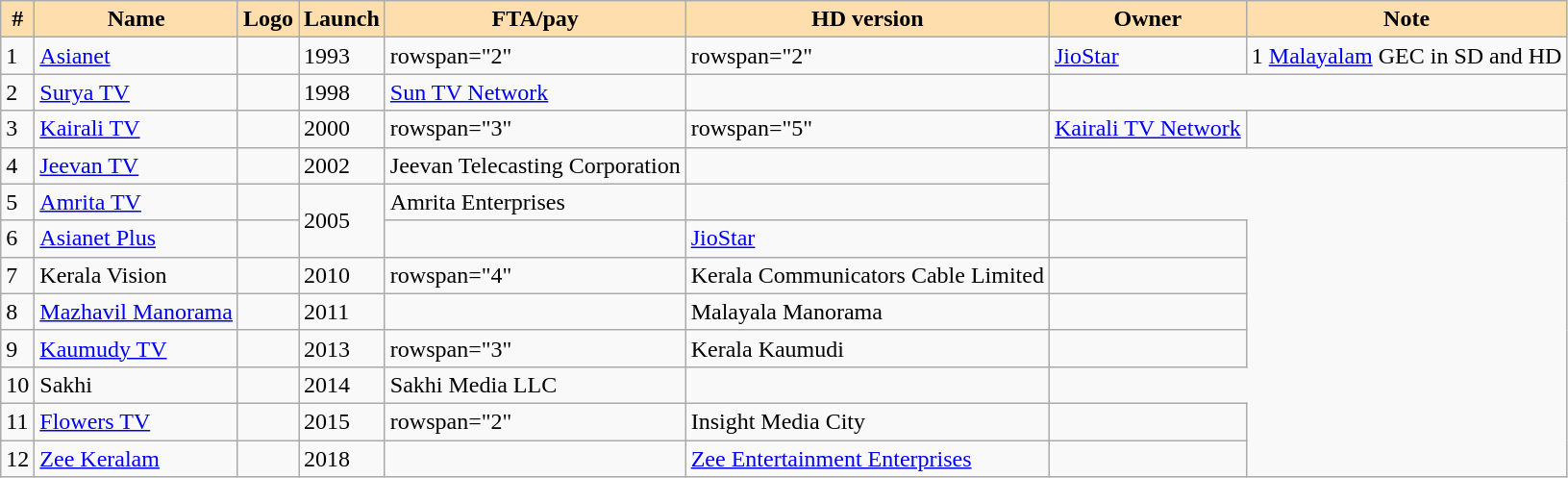<table class="wikitable sortable">
<tr>
<th style="background-color:navajowhite">#</th>
<th style="background-color:navajowhite">Name</th>
<th style="background-color:navajowhite">Logo</th>
<th style="background-color:navajowhite">Launch</th>
<th style="background-color:navajowhite">FTA/pay</th>
<th style="background-color:navajowhite">HD version</th>
<th style="background-color:navajowhite">Owner</th>
<th style="background-color:navajowhite">Note</th>
</tr>
<tr>
<td>1</td>
<td><a href='#'>Asianet</a></td>
<td></td>
<td>1993</td>
<td>rowspan="2" </td>
<td>rowspan="2" </td>
<td><a href='#'>JioStar</a></td>
<td>1 <a href='#'>Malayalam</a> GEC in SD and HD</td>
</tr>
<tr>
<td>2</td>
<td><a href='#'>Surya TV</a></td>
<td></td>
<td>1998</td>
<td><a href='#'>Sun TV Network</a></td>
<td></td>
</tr>
<tr>
<td>3</td>
<td><a href='#'>Kairali TV</a></td>
<td></td>
<td>2000</td>
<td>rowspan="3" </td>
<td>rowspan="5" </td>
<td><a href='#'>Kairali TV Network</a></td>
<td></td>
</tr>
<tr>
<td>4</td>
<td><a href='#'>Jeevan TV</a></td>
<td></td>
<td>2002</td>
<td>Jeevan Telecasting Corporation</td>
<td></td>
</tr>
<tr>
<td>5</td>
<td><a href='#'>Amrita TV</a></td>
<td></td>
<td rowspan="2">2005</td>
<td>Amrita Enterprises</td>
<td></td>
</tr>
<tr>
<td>6</td>
<td><a href='#'>Asianet Plus</a></td>
<td></td>
<td></td>
<td><a href='#'>JioStar</a></td>
<td></td>
</tr>
<tr>
<td>7</td>
<td>Kerala Vision</td>
<td></td>
<td>2010</td>
<td>rowspan="4" </td>
<td>Kerala Communicators Cable Limited</td>
<td></td>
</tr>
<tr>
<td>8</td>
<td><a href='#'>Mazhavil Manorama</a></td>
<td></td>
<td>2011</td>
<td></td>
<td>Malayala Manorama</td>
<td></td>
</tr>
<tr>
<td>9</td>
<td><a href='#'>Kaumudy TV</a></td>
<td></td>
<td>2013</td>
<td>rowspan="3" </td>
<td>Kerala Kaumudi</td>
<td></td>
</tr>
<tr>
<td>10</td>
<td>Sakhi</td>
<td></td>
<td>2014</td>
<td>Sakhi Media LLC</td>
<td></td>
</tr>
<tr>
<td>11</td>
<td><a href='#'>Flowers TV</a></td>
<td></td>
<td>2015</td>
<td>rowspan="2" </td>
<td>Insight Media City</td>
<td></td>
</tr>
<tr>
<td>12</td>
<td><a href='#'>Zee Keralam</a></td>
<td></td>
<td>2018</td>
<td></td>
<td><a href='#'>Zee Entertainment Enterprises</a></td>
<td></td>
</tr>
</table>
